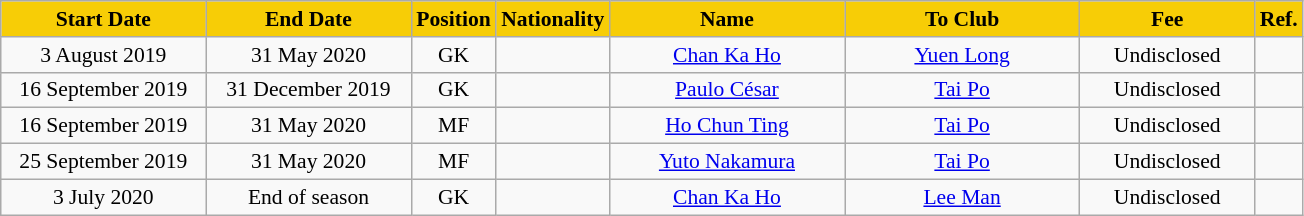<table class="wikitable"  style="text-align:center; font-size:90%;">
<tr>
<th style="background:#f7cd06; color:#000000; width:130px;">Start Date</th>
<th style="background:#f7cd06; color:#000000; width:130px;">End Date</th>
<th style="background:#f7cd06; color:#000000; width:50px;">Position</th>
<th style="background:#f7cd06; color:#000000; width:50px;">Nationality</th>
<th style="background:#f7cd06; color:#000000; width:150px;">Name</th>
<th style="background:#f7cd06; color:#000000; width:150px;">To Club</th>
<th style="background:#f7cd06; color:#000000; width:110px;">Fee</th>
<th style="background:#f7cd06; color:#000000; width:25px;">Ref.</th>
</tr>
<tr>
<td>3 August 2019</td>
<td>31 May 2020</td>
<td>GK</td>
<td></td>
<td><a href='#'>Chan Ka Ho</a></td>
<td><a href='#'>Yuen Long</a></td>
<td>Undisclosed</td>
<td></td>
</tr>
<tr>
<td>16 September 2019</td>
<td>31 December 2019</td>
<td>GK</td>
<td></td>
<td><a href='#'>Paulo César</a></td>
<td><a href='#'>Tai Po</a></td>
<td>Undisclosed</td>
<td></td>
</tr>
<tr>
<td>16 September 2019</td>
<td>31 May 2020</td>
<td>MF</td>
<td></td>
<td><a href='#'>Ho Chun Ting</a></td>
<td><a href='#'>Tai Po</a></td>
<td>Undisclosed</td>
<td></td>
</tr>
<tr>
<td>25 September 2019</td>
<td>31 May 2020</td>
<td>MF</td>
<td></td>
<td><a href='#'>Yuto Nakamura</a></td>
<td><a href='#'>Tai Po</a></td>
<td>Undisclosed</td>
<td></td>
</tr>
<tr>
<td>3 July 2020</td>
<td>End of season</td>
<td>GK</td>
<td></td>
<td><a href='#'>Chan Ka Ho</a></td>
<td><a href='#'>Lee Man</a></td>
<td>Undisclosed</td>
<td></td>
</tr>
</table>
